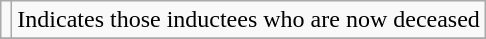<table class="wikitable">
<tr>
<td></td>
<td>Indicates those inductees who are now deceased</td>
</tr>
<tr>
</tr>
</table>
